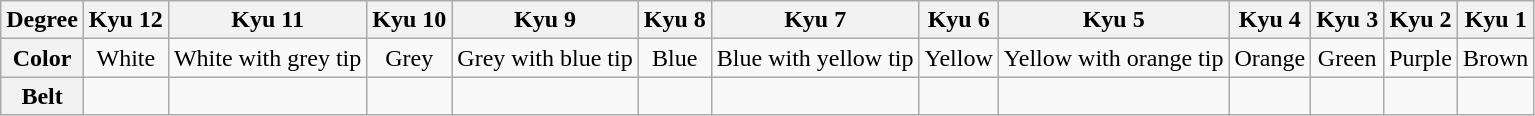<table class="wikitable" style="text-align:center;">
<tr>
<th>Degree</th>
<th>Kyu 12</th>
<th>Kyu 11</th>
<th>Kyu 10</th>
<th>Kyu 9</th>
<th>Kyu 8</th>
<th>Kyu 7</th>
<th>Kyu 6</th>
<th>Kyu 5</th>
<th>Kyu 4</th>
<th>Kyu 3</th>
<th>Kyu 2</th>
<th>Kyu 1</th>
</tr>
<tr>
<th>Color</th>
<td>White</td>
<td>White with grey tip</td>
<td>Grey</td>
<td>Grey with blue tip</td>
<td>Blue</td>
<td>Blue with yellow tip</td>
<td>Yellow</td>
<td>Yellow with orange tip</td>
<td>Orange</td>
<td>Green</td>
<td>Purple</td>
<td>Brown</td>
</tr>
<tr>
<th>Belt</th>
<td></td>
<td></td>
<td></td>
<td></td>
<td></td>
<td></td>
<td></td>
<td></td>
<td></td>
<td></td>
<td></td>
<td></td>
</tr>
</table>
